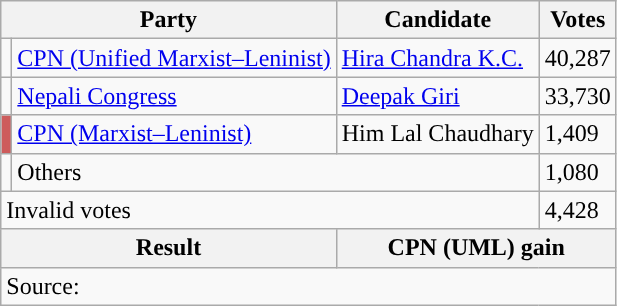<table class="wikitable">
<tr>
<th colspan="2">Party</th>
<th>Candidate</th>
<th>Votes</th>
</tr>
<tr>
<td style="background-color:"></td>
<td><a href='#'>CPN (Unified Marxist–Leninist)</a></td>
<td><a href='#'>Hira Chandra K.C.</a></td>
<td>40,287</td>
</tr>
<tr>
<td style="background-color:"></td>
<td><a href='#'>Nepali Congress</a></td>
<td><a href='#'>Deepak Giri</a></td>
<td>33,730</td>
</tr>
<tr>
<td style="background-color:indianred"></td>
<td><a href='#'>CPN (Marxist–Leninist)</a></td>
<td>Him Lal Chaudhary</td>
<td>1,409</td>
</tr>
<tr>
<td></td>
<td colspan="2">Others</td>
<td>1,080</td>
</tr>
<tr>
<td colspan="3">Invalid votes</td>
<td>4,428</td>
</tr>
<tr>
<th colspan="2">Result</th>
<th colspan="2">CPN (UML) gain</th>
</tr>
<tr>
<td colspan="4">Source: </td>
</tr>
</table>
